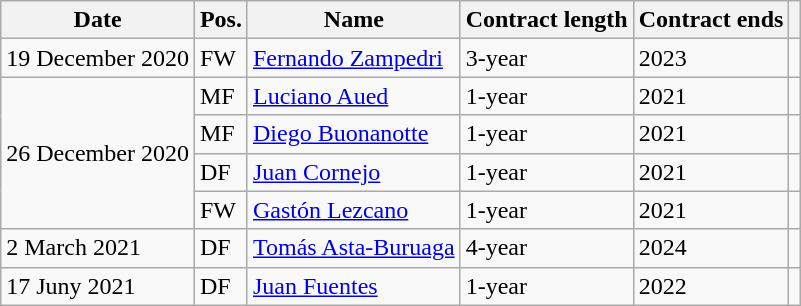<table class="wikitable">
<tr>
<th>Date</th>
<th>Pos.</th>
<th>Name</th>
<th>Contract length</th>
<th>Contract ends</th>
<th></th>
</tr>
<tr>
<td>19 December 2020</td>
<td>FW</td>
<td> <a href='#'>Fernando Zampedri</a></td>
<td>3-year</td>
<td>2023</td>
<td></td>
</tr>
<tr>
<td rowspan="4">26 December 2020</td>
<td>MF</td>
<td> <a href='#'>Luciano Aued</a></td>
<td>1-year</td>
<td>2021</td>
<td></td>
</tr>
<tr>
<td>MF</td>
<td> <a href='#'>Diego Buonanotte</a></td>
<td>1-year</td>
<td>2021</td>
<td></td>
</tr>
<tr>
<td>DF</td>
<td> <a href='#'>Juan Cornejo</a></td>
<td>1-year</td>
<td>2021</td>
<td></td>
</tr>
<tr>
<td>FW</td>
<td> <a href='#'>Gastón Lezcano</a></td>
<td>1-year</td>
<td>2021</td>
<td></td>
</tr>
<tr>
<td>2 March 2021</td>
<td>DF</td>
<td> <a href='#'>Tomás Asta-Buruaga</a></td>
<td>4-year</td>
<td>2024</td>
<td></td>
</tr>
<tr>
<td>17 Juny 2021</td>
<td>DF</td>
<td> <a href='#'>Juan Fuentes</a></td>
<td>1-year</td>
<td>2022</td>
<td></td>
</tr>
</table>
